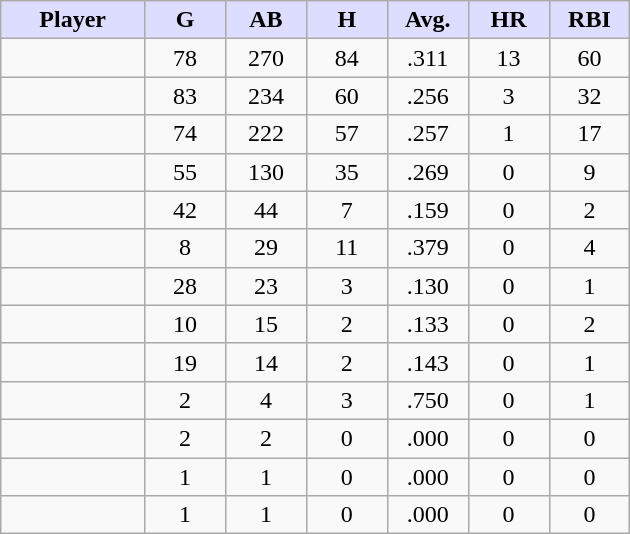<table class="wikitable sortable">
<tr>
<th style="background:#ddf; width:16%;">Player</th>
<th style="background:#ddf; width:9%;">G</th>
<th style="background:#ddf; width:9%;">AB</th>
<th style="background:#ddf; width:9%;">H</th>
<th style="background:#ddf; width:9%;">Avg.</th>
<th style="background:#ddf; width:9%;">HR</th>
<th style="background:#ddf; width:9%;">RBI</th>
</tr>
<tr style="text-align:center;">
<td></td>
<td>78</td>
<td>270</td>
<td>84</td>
<td>.311</td>
<td>13</td>
<td>60</td>
</tr>
<tr style="text-align:center;">
<td></td>
<td>83</td>
<td>234</td>
<td>60</td>
<td>.256</td>
<td>3</td>
<td>32</td>
</tr>
<tr style="text-align:center;">
<td></td>
<td>74</td>
<td>222</td>
<td>57</td>
<td>.257</td>
<td>1</td>
<td>17</td>
</tr>
<tr style="text-align:center;">
<td></td>
<td>55</td>
<td>130</td>
<td>35</td>
<td>.269</td>
<td>0</td>
<td>9</td>
</tr>
<tr style="text-align:center;">
<td></td>
<td>42</td>
<td>44</td>
<td>7</td>
<td>.159</td>
<td>0</td>
<td>2</td>
</tr>
<tr style="text-align:center;">
<td></td>
<td>8</td>
<td>29</td>
<td>11</td>
<td>.379</td>
<td>0</td>
<td>4</td>
</tr>
<tr style="text-align:center;">
<td></td>
<td>28</td>
<td>23</td>
<td>3</td>
<td>.130</td>
<td>0</td>
<td>1</td>
</tr>
<tr style="text-align:center;">
<td></td>
<td>10</td>
<td>15</td>
<td>2</td>
<td>.133</td>
<td>0</td>
<td>2</td>
</tr>
<tr style="text-align:center;">
<td></td>
<td>19</td>
<td>14</td>
<td>2</td>
<td>.143</td>
<td>0</td>
<td>1</td>
</tr>
<tr style="text-align:center;">
<td></td>
<td>2</td>
<td>4</td>
<td>3</td>
<td>.750</td>
<td>0</td>
<td>1</td>
</tr>
<tr style="text-align:center;">
<td></td>
<td>2</td>
<td>2</td>
<td>0</td>
<td>.000</td>
<td>0</td>
<td>0</td>
</tr>
<tr style="text-align:center;">
<td></td>
<td>1</td>
<td>1</td>
<td>0</td>
<td>.000</td>
<td>0</td>
<td>0</td>
</tr>
<tr style="text-align:center;">
<td></td>
<td>1</td>
<td>1</td>
<td>0</td>
<td>.000</td>
<td>0</td>
<td>0</td>
</tr>
</table>
